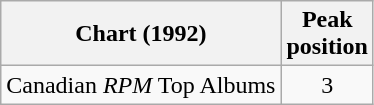<table class="wikitable">
<tr>
<th>Chart (1992)</th>
<th>Peak<br>position</th>
</tr>
<tr>
<td>Canadian <em>RPM</em> Top Albums</td>
<td align="center">3</td>
</tr>
</table>
